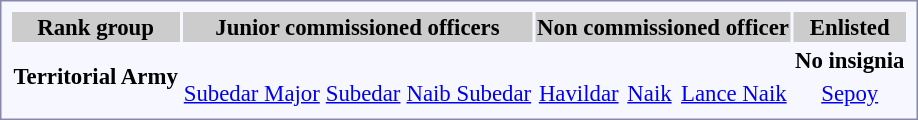<table style="border:1px solid #8888aa; background-color:#f7f8ff; padding:5px; font-size:95%; margin: 0px 12px 12px 0px;">
<tr style="background:#ccc;">
<th>Rank group</th>
<th colspan=10>Junior commissioned officers</th>
<th colspan=18>Non commissioned officer</th>
<th colspan=8>Enlisted</th>
</tr>
<tr style="text-align:center;">
<td rowspan=2><strong> Territorial Army</strong></td>
<td colspan=6></td>
<td colspan=2></td>
<td colspan=2></td>
<td colspan=12></td>
<td colspan=4></td>
<td colspan=2></td>
<td colspan=8><strong>No insignia</strong></td>
</tr>
<tr style="text-align:center;">
<td colspan=6><a href='#'>Subedar Major</a><br></td>
<td colspan=2><a href='#'>Subedar</a><br></td>
<td colspan=2><a href='#'>Naib Subedar</a><br></td>
<td colspan=12><a href='#'>Havildar</a><br></td>
<td colspan=4><a href='#'>Naik</a><br></td>
<td colspan=2><a href='#'>Lance Naik</a><br></td>
<td colspan=8><a href='#'>Sepoy</a><br></td>
</tr>
</table>
